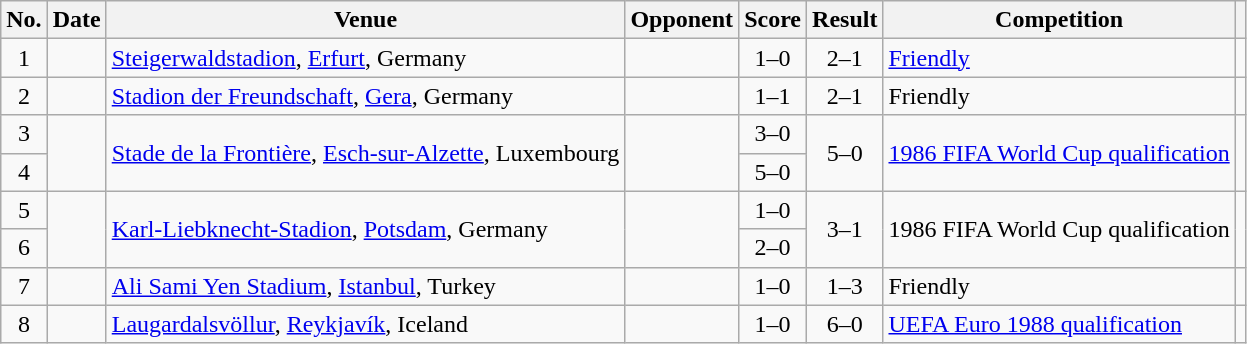<table class="wikitable sortable">
<tr>
<th scope="col">No.</th>
<th scope="col">Date</th>
<th scope="col">Venue</th>
<th scope="col">Opponent</th>
<th scope="col">Score</th>
<th scope="col">Result</th>
<th scope="col">Competition</th>
<th scope="col" class="unsortable"></th>
</tr>
<tr>
<td style="text-align:center">1</td>
<td></td>
<td><a href='#'>Steigerwaldstadion</a>, <a href='#'>Erfurt</a>, Germany</td>
<td></td>
<td style="text-align:center">1–0</td>
<td style="text-align:center">2–1</td>
<td><a href='#'>Friendly</a></td>
<td></td>
</tr>
<tr>
<td style="text-align:center">2</td>
<td></td>
<td><a href='#'>Stadion der Freundschaft</a>, <a href='#'>Gera</a>, Germany</td>
<td></td>
<td style="text-align:center">1–1</td>
<td style="text-align:center">2–1</td>
<td>Friendly</td>
<td></td>
</tr>
<tr>
<td style="text-align:center">3</td>
<td rowspan="2"></td>
<td rowspan="2"><a href='#'>Stade de la Frontière</a>, <a href='#'>Esch-sur-Alzette</a>, Luxembourg</td>
<td rowspan="2"></td>
<td style="text-align:center">3–0</td>
<td rowspan="2" style="text-align:center">5–0</td>
<td rowspan="2"><a href='#'>1986 FIFA World Cup qualification</a></td>
<td rowspan="2"></td>
</tr>
<tr>
<td style="text-align:center">4</td>
<td style="text-align:center">5–0</td>
</tr>
<tr>
<td style="text-align:center">5</td>
<td rowspan="2"></td>
<td rowspan="2"><a href='#'>Karl-Liebknecht-Stadion</a>, <a href='#'>Potsdam</a>, Germany</td>
<td rowspan="2"></td>
<td style="text-align:center">1–0</td>
<td rowspan="2" style="text-align:center">3–1</td>
<td rowspan="2">1986 FIFA World Cup qualification</td>
<td rowspan="2"></td>
</tr>
<tr>
<td style="text-align:center">6</td>
<td style="text-align:center">2–0</td>
</tr>
<tr>
<td style="text-align:center">7</td>
<td></td>
<td><a href='#'>Ali Sami Yen Stadium</a>, <a href='#'>Istanbul</a>, Turkey</td>
<td></td>
<td style="text-align:center">1–0</td>
<td style="text-align:center">1–3</td>
<td>Friendly</td>
<td></td>
</tr>
<tr>
<td style="text-align:center">8</td>
<td></td>
<td><a href='#'>Laugardalsvöllur</a>, <a href='#'>Reykjavík</a>, Iceland</td>
<td></td>
<td style="text-align:center">1–0</td>
<td style="text-align:center">6–0</td>
<td><a href='#'>UEFA Euro 1988 qualification</a></td>
<td></td>
</tr>
</table>
